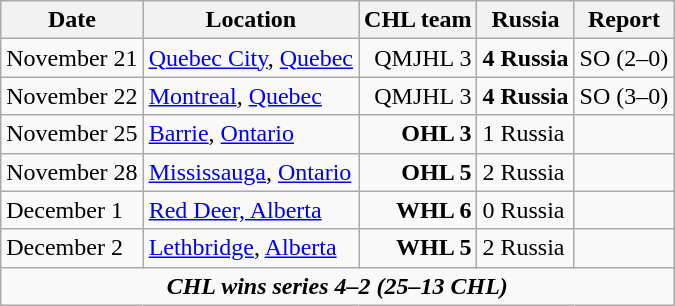<table class="wikitable">
<tr>
<th>Date</th>
<th>Location</th>
<th>CHL team</th>
<th>Russia</th>
<th>Report</th>
</tr>
<tr>
<td>November 21</td>
<td><a href='#'>Quebec City</a>, <a href='#'>Quebec</a></td>
<td align="right">QMJHL 3</td>
<td><strong>4 Russia</strong></td>
<td> SO (2–0)</td>
</tr>
<tr>
<td>November 22</td>
<td><a href='#'>Montreal</a>, <a href='#'>Quebec</a></td>
<td align="right">QMJHL 3</td>
<td><strong>4 Russia</strong></td>
<td> SO (3–0)</td>
</tr>
<tr>
<td>November 25</td>
<td><a href='#'>Barrie</a>, <a href='#'>Ontario</a></td>
<td align="right"><strong>OHL 3</strong></td>
<td>1 Russia</td>
<td></td>
</tr>
<tr>
<td>November 28</td>
<td><a href='#'>Mississauga</a>, <a href='#'>Ontario</a></td>
<td align="right"><strong>OHL 5</strong></td>
<td>2 Russia</td>
<td></td>
</tr>
<tr>
<td>December 1</td>
<td><a href='#'>Red Deer, Alberta</a></td>
<td align="right"><strong>WHL 6</strong></td>
<td>0 Russia</td>
<td></td>
</tr>
<tr>
<td>December 2</td>
<td><a href='#'>Lethbridge</a>, <a href='#'>Alberta</a></td>
<td align="right"><strong>WHL 5</strong></td>
<td>2 Russia</td>
<td></td>
</tr>
<tr align="center">
<td colspan="5"><strong><em>CHL wins series 4–2 (25–13 CHL)</em></strong></td>
</tr>
</table>
